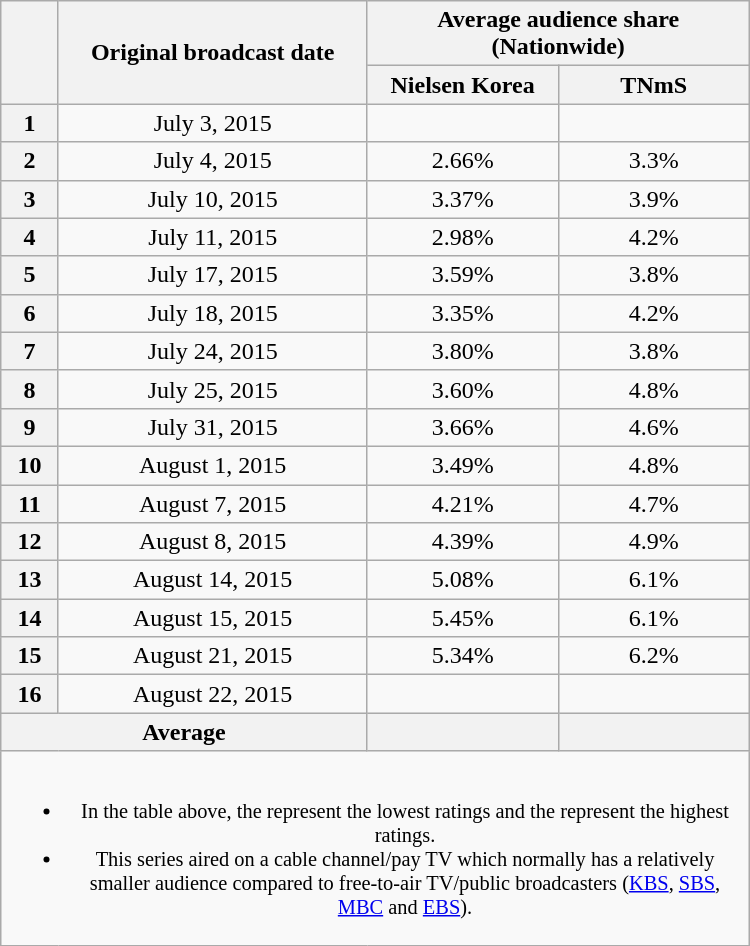<table class="wikitable" style="width:500px; text-align:center">
<tr>
<th rowspan="2"></th>
<th rowspan="2">Original broadcast date</th>
<th colspan="2">Average audience share<br>(Nationwide)</th>
</tr>
<tr>
<th width="120">Nielsen Korea</th>
<th width="120">TNmS</th>
</tr>
<tr>
<th>1</th>
<td>July 3, 2015</td>
<td></td>
<td></td>
</tr>
<tr>
<th>2</th>
<td>July 4, 2015</td>
<td>2.66%</td>
<td>3.3%</td>
</tr>
<tr>
<th>3</th>
<td>July 10, 2015</td>
<td>3.37%</td>
<td>3.9%</td>
</tr>
<tr>
<th>4</th>
<td>July 11, 2015</td>
<td>2.98%</td>
<td>4.2%</td>
</tr>
<tr>
<th>5</th>
<td>July 17, 2015</td>
<td>3.59%</td>
<td>3.8%</td>
</tr>
<tr>
<th>6</th>
<td>July 18, 2015</td>
<td>3.35%</td>
<td>4.2%</td>
</tr>
<tr>
<th>7</th>
<td>July 24, 2015</td>
<td>3.80%</td>
<td>3.8%</td>
</tr>
<tr>
<th>8</th>
<td>July 25, 2015</td>
<td>3.60%</td>
<td>4.8%</td>
</tr>
<tr>
<th>9</th>
<td>July 31, 2015</td>
<td>3.66%</td>
<td>4.6%</td>
</tr>
<tr>
<th>10</th>
<td>August 1, 2015</td>
<td>3.49%</td>
<td>4.8%</td>
</tr>
<tr>
<th>11</th>
<td>August 7, 2015</td>
<td>4.21%</td>
<td>4.7%</td>
</tr>
<tr>
<th>12</th>
<td>August 8, 2015</td>
<td>4.39%</td>
<td>4.9%</td>
</tr>
<tr>
<th>13</th>
<td>August 14, 2015</td>
<td>5.08%</td>
<td>6.1%</td>
</tr>
<tr>
<th>14</th>
<td>August 15, 2015</td>
<td>5.45%</td>
<td>6.1%</td>
</tr>
<tr>
<th>15</th>
<td>August 21, 2015</td>
<td>5.34%</td>
<td>6.2%</td>
</tr>
<tr>
<th>16</th>
<td>August 22, 2015</td>
<td></td>
<td></td>
</tr>
<tr>
<th colspan="2">Average</th>
<th></th>
<th></th>
</tr>
<tr>
<td colspan="4" style="font-size:85%"><br><ul><li>In the table above, the <strong></strong> represent the lowest ratings and the <strong></strong> represent the highest ratings.</li><li>This series aired on a cable channel/pay TV which normally has a relatively smaller audience compared to free-to-air TV/public broadcasters (<a href='#'>KBS</a>, <a href='#'>SBS</a>, <a href='#'>MBC</a> and <a href='#'>EBS</a>).</li></ul></td>
</tr>
</table>
